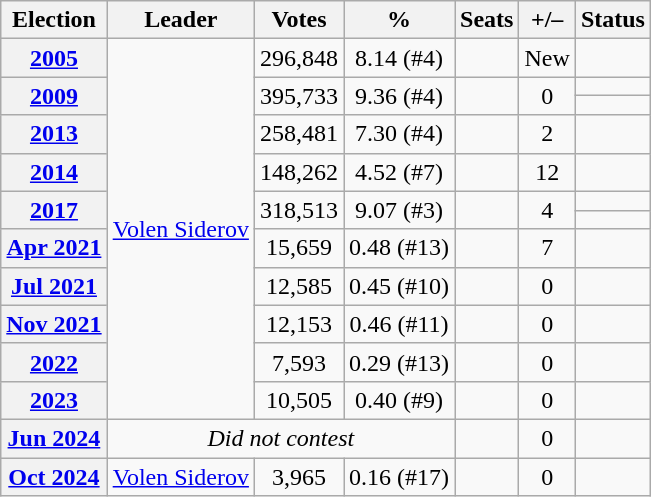<table class="wikitable" style="text-align:center">
<tr>
<th>Election</th>
<th>Leader</th>
<th>Votes</th>
<th>%</th>
<th>Seats</th>
<th>+/–</th>
<th>Status</th>
</tr>
<tr>
<th><a href='#'>2005</a></th>
<td rowspan=12><a href='#'>Volen Siderov</a></td>
<td>296,848</td>
<td>8.14 (#4)</td>
<td></td>
<td>New</td>
<td></td>
</tr>
<tr>
<th rowspan=2><a href='#'>2009</a></th>
<td rowspan=2>395,733</td>
<td rowspan=2>9.36 (#4)</td>
<td rowspan=2></td>
<td rowspan=2> 0</td>
<td></td>
</tr>
<tr>
<td></td>
</tr>
<tr>
<th><a href='#'>2013</a></th>
<td>258,481</td>
<td>7.30 (#4)</td>
<td></td>
<td> 2</td>
<td></td>
</tr>
<tr>
<th><a href='#'>2014</a></th>
<td>148,262</td>
<td>4.52 (#7)</td>
<td></td>
<td> 12</td>
<td></td>
</tr>
<tr>
<th rowspan=2><a href='#'>2017</a></th>
<td rowspan=2>318,513</td>
<td rowspan=2>9.07 (#3)</td>
<td rowspan=2></td>
<td rowspan=2> 4</td>
<td></td>
</tr>
<tr>
<td></td>
</tr>
<tr>
<th><a href='#'>Apr 2021</a></th>
<td>15,659</td>
<td>0.48 (#13)</td>
<td></td>
<td> 7</td>
<td></td>
</tr>
<tr>
<th><a href='#'>Jul 2021</a></th>
<td>12,585</td>
<td>0.45 (#10)</td>
<td></td>
<td> 0</td>
<td></td>
</tr>
<tr>
<th><a href='#'>Nov 2021</a></th>
<td>12,153</td>
<td>0.46 (#11)</td>
<td></td>
<td> 0</td>
<td></td>
</tr>
<tr>
<th><a href='#'>2022</a></th>
<td>7,593</td>
<td>0.29 (#13)</td>
<td></td>
<td> 0</td>
<td></td>
</tr>
<tr>
<th><a href='#'>2023</a></th>
<td>10,505</td>
<td>0.40 (#9)</td>
<td></td>
<td> 0</td>
<td></td>
</tr>
<tr>
<th><a href='#'>Jun 2024</a></th>
<td colspan=3 align=center><em>Did not contest</em></td>
<td></td>
<td> 0</td>
<td></td>
</tr>
<tr>
<th><a href='#'>Oct 2024</a></th>
<td><a href='#'>Volen Siderov</a></td>
<td>3,965</td>
<td>0.16 (#17)</td>
<td></td>
<td> 0</td>
<td></td>
</tr>
</table>
